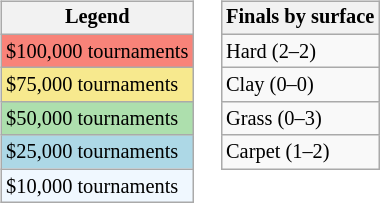<table>
<tr valign=top>
<td><br><table class=wikitable style="font-size:85%">
<tr>
<th>Legend</th>
</tr>
<tr style="background:#f88379;">
<td>$100,000 tournaments</td>
</tr>
<tr style="background:#f7e98e;">
<td>$75,000 tournaments</td>
</tr>
<tr style="background:#addfad;">
<td>$50,000 tournaments</td>
</tr>
<tr style="background:lightblue;">
<td>$25,000 tournaments</td>
</tr>
<tr style="background:#f0f8ff;">
<td>$10,000 tournaments</td>
</tr>
</table>
</td>
<td><br><table class=wikitable style="font-size:85%">
<tr>
<th>Finals by surface</th>
</tr>
<tr>
<td>Hard (2–2)</td>
</tr>
<tr>
<td>Clay (0–0)</td>
</tr>
<tr>
<td>Grass (0–3)</td>
</tr>
<tr>
<td>Carpet (1–2)</td>
</tr>
</table>
</td>
</tr>
</table>
